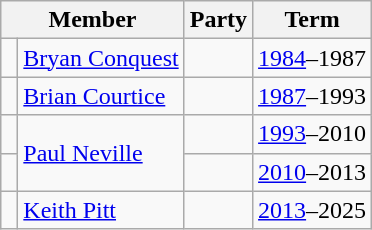<table class="wikitable">
<tr>
<th colspan="2">Member</th>
<th>Party</th>
<th>Term</th>
</tr>
<tr>
<td> </td>
<td><a href='#'>Bryan Conquest</a></td>
<td></td>
<td><a href='#'>1984</a>–1987</td>
</tr>
<tr>
<td> </td>
<td><a href='#'>Brian Courtice</a></td>
<td></td>
<td><a href='#'>1987</a>–1993</td>
</tr>
<tr>
<td> </td>
<td rowspan="2"><a href='#'>Paul Neville</a></td>
<td></td>
<td><a href='#'>1993</a>–2010</td>
</tr>
<tr>
<td> </td>
<td></td>
<td><a href='#'>2010</a>–2013</td>
</tr>
<tr>
<td> </td>
<td><a href='#'>Keith Pitt</a></td>
<td></td>
<td><a href='#'>2013</a>–2025</td>
</tr>
</table>
